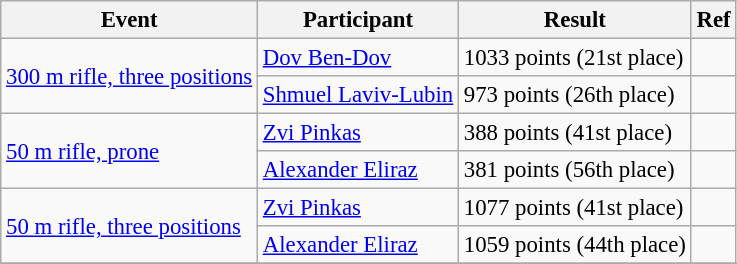<table class="wikitable" style="font-size: 95%;">
<tr>
<th>Event</th>
<th>Participant</th>
<th>Result</th>
<th>Ref</th>
</tr>
<tr>
<td rowspan="2"><a href='#'>300 m rifle, three positions</a></td>
<td><a href='#'>Dov Ben-Dov</a></td>
<td>1033 points (21st place)</td>
<td></td>
</tr>
<tr>
<td><a href='#'>Shmuel Laviv-Lubin</a></td>
<td>973 points (26th place)</td>
<td></td>
</tr>
<tr>
<td rowspan="2"><a href='#'>50 m rifle, prone</a></td>
<td><a href='#'>Zvi Pinkas</a></td>
<td>388 points (41st place)</td>
<td></td>
</tr>
<tr>
<td><a href='#'>Alexander Eliraz</a></td>
<td>381 points (56th place)</td>
<td></td>
</tr>
<tr>
<td rowspan="2"><a href='#'>50 m rifle, three positions</a></td>
<td><a href='#'>Zvi Pinkas</a></td>
<td>1077 points (41st place)</td>
<td></td>
</tr>
<tr>
<td><a href='#'>Alexander Eliraz</a></td>
<td>1059 points (44th place)</td>
<td></td>
</tr>
<tr>
</tr>
</table>
